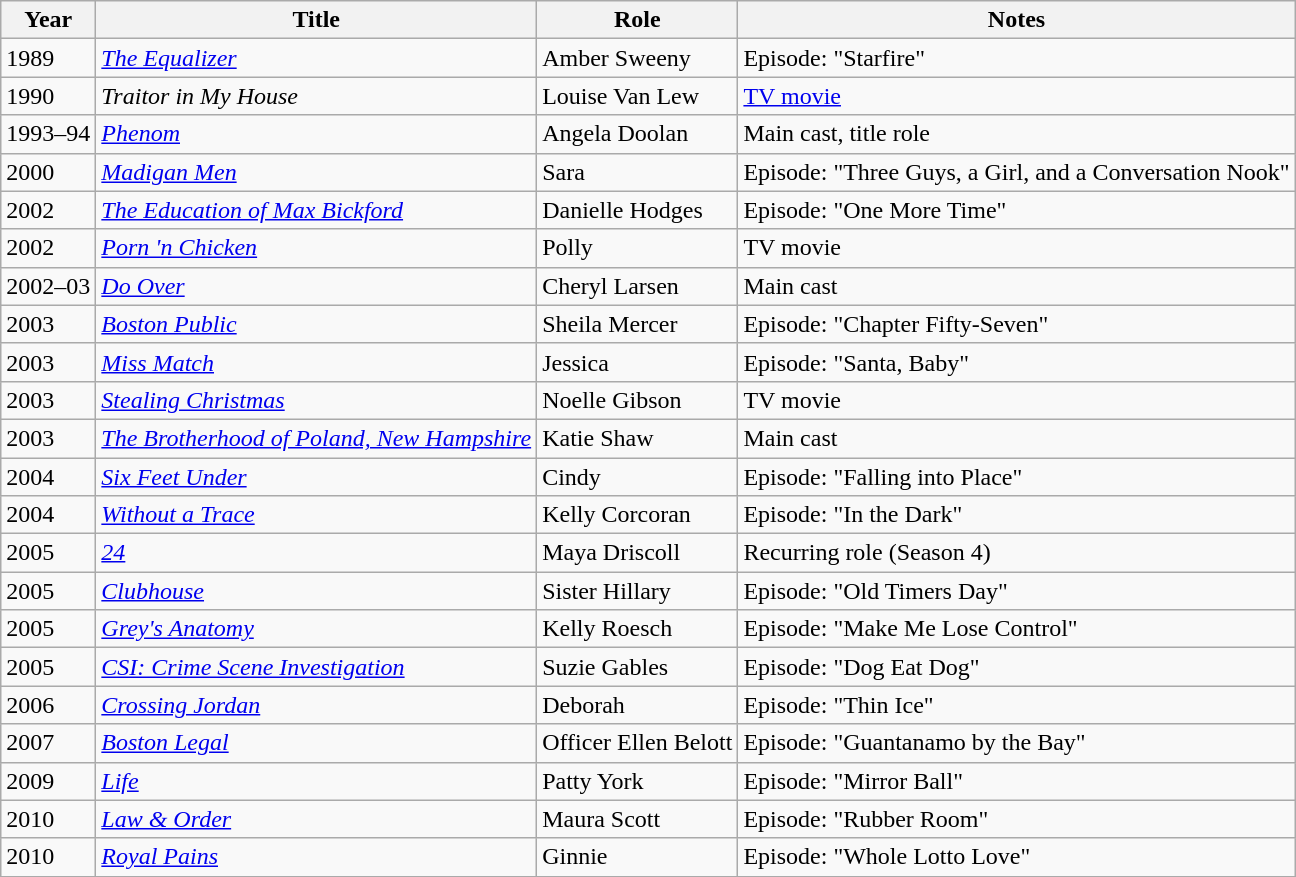<table class="wikitable sortable">
<tr>
<th>Year</th>
<th>Title</th>
<th>Role</th>
<th>Notes</th>
</tr>
<tr>
<td>1989</td>
<td><em><a href='#'>The Equalizer</a></em></td>
<td>Amber Sweeny</td>
<td>Episode: "Starfire"</td>
</tr>
<tr>
<td>1990</td>
<td><em>Traitor in My House</em></td>
<td>Louise Van Lew</td>
<td><a href='#'>TV movie</a></td>
</tr>
<tr>
<td>1993–94</td>
<td><em><a href='#'>Phenom</a></em></td>
<td>Angela Doolan</td>
<td>Main cast, title role</td>
</tr>
<tr>
<td>2000</td>
<td><em><a href='#'>Madigan Men</a></em></td>
<td>Sara</td>
<td>Episode: "Three Guys, a Girl, and a Conversation Nook"</td>
</tr>
<tr>
<td>2002</td>
<td><em><a href='#'>The Education of Max Bickford</a></em></td>
<td>Danielle Hodges</td>
<td>Episode: "One More Time"</td>
</tr>
<tr>
<td>2002</td>
<td><em><a href='#'>Porn 'n Chicken</a></em></td>
<td>Polly</td>
<td>TV movie</td>
</tr>
<tr>
<td>2002–03</td>
<td><em><a href='#'>Do Over</a></em></td>
<td>Cheryl Larsen</td>
<td>Main cast</td>
</tr>
<tr>
<td>2003</td>
<td><em><a href='#'>Boston Public</a></em></td>
<td>Sheila Mercer</td>
<td>Episode: "Chapter Fifty-Seven"</td>
</tr>
<tr>
<td>2003</td>
<td><em><a href='#'>Miss Match</a></em></td>
<td>Jessica</td>
<td>Episode: "Santa, Baby"</td>
</tr>
<tr>
<td>2003</td>
<td><em><a href='#'>Stealing Christmas</a></em></td>
<td>Noelle Gibson</td>
<td>TV movie</td>
</tr>
<tr>
<td>2003</td>
<td><em><a href='#'>The Brotherhood of Poland, New Hampshire</a></em></td>
<td>Katie Shaw</td>
<td>Main cast</td>
</tr>
<tr>
<td>2004</td>
<td><em><a href='#'>Six Feet Under</a></em></td>
<td>Cindy</td>
<td>Episode: "Falling into Place"</td>
</tr>
<tr>
<td>2004</td>
<td><em><a href='#'>Without a Trace</a></em></td>
<td>Kelly Corcoran</td>
<td>Episode: "In the Dark"</td>
</tr>
<tr>
<td>2005</td>
<td><em><a href='#'>24</a></em></td>
<td>Maya Driscoll</td>
<td>Recurring role (Season 4)</td>
</tr>
<tr>
<td>2005</td>
<td><em><a href='#'>Clubhouse</a></em></td>
<td>Sister Hillary</td>
<td>Episode: "Old Timers Day"</td>
</tr>
<tr>
<td>2005</td>
<td><em><a href='#'>Grey's Anatomy</a></em></td>
<td>Kelly Roesch</td>
<td>Episode: "Make Me Lose Control"</td>
</tr>
<tr>
<td>2005</td>
<td><em><a href='#'>CSI: Crime Scene Investigation</a></em></td>
<td>Suzie Gables</td>
<td>Episode: "Dog Eat Dog"</td>
</tr>
<tr>
<td>2006</td>
<td><em><a href='#'>Crossing Jordan</a></em></td>
<td>Deborah</td>
<td>Episode: "Thin Ice"</td>
</tr>
<tr>
<td>2007</td>
<td><em><a href='#'>Boston Legal</a></em></td>
<td>Officer Ellen Belott</td>
<td>Episode: "Guantanamo by the Bay"</td>
</tr>
<tr>
<td>2009</td>
<td><em><a href='#'>Life</a></em></td>
<td>Patty York</td>
<td>Episode: "Mirror Ball"</td>
</tr>
<tr>
<td>2010</td>
<td><em><a href='#'>Law & Order</a></em></td>
<td>Maura Scott</td>
<td>Episode: "Rubber Room"</td>
</tr>
<tr>
<td>2010</td>
<td><em><a href='#'>Royal Pains</a></em></td>
<td>Ginnie</td>
<td>Episode: "Whole Lotto Love"</td>
</tr>
</table>
